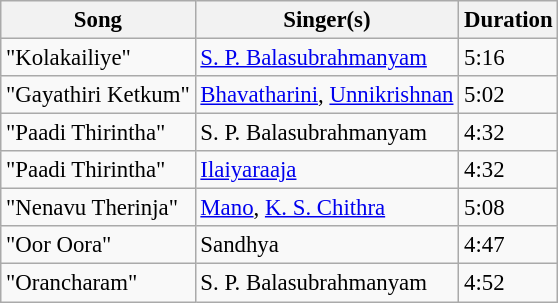<table class="wikitable" style="font-size:95%;">
<tr>
<th>Song</th>
<th>Singer(s)</th>
<th>Duration</th>
</tr>
<tr>
<td>"Kolakailiye"</td>
<td><a href='#'>S. P. Balasubrahmanyam</a></td>
<td>5:16</td>
</tr>
<tr>
<td>"Gayathiri Ketkum"</td>
<td><a href='#'>Bhavatharini</a>, <a href='#'>Unnikrishnan</a></td>
<td>5:02</td>
</tr>
<tr>
<td>"Paadi Thirintha"</td>
<td>S. P. Balasubrahmanyam</td>
<td>4:32</td>
</tr>
<tr>
<td>"Paadi Thirintha"</td>
<td><a href='#'>Ilaiyaraaja</a></td>
<td>4:32</td>
</tr>
<tr>
<td>"Nenavu Therinja"</td>
<td><a href='#'>Mano</a>, <a href='#'>K. S. Chithra</a></td>
<td>5:08</td>
</tr>
<tr>
<td>"Oor Oora"</td>
<td>Sandhya</td>
<td>4:47</td>
</tr>
<tr>
<td>"Orancharam"</td>
<td>S. P. Balasubrahmanyam</td>
<td>4:52</td>
</tr>
</table>
